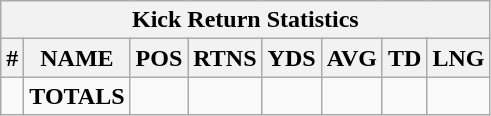<table class="wikitable sortable collapsible collapsed">
<tr>
<th colspan="8">Kick Return Statistics</th>
</tr>
<tr>
<th>#</th>
<th>NAME</th>
<th>POS</th>
<th>RTNS</th>
<th>YDS</th>
<th>AVG</th>
<th>TD</th>
<th>LNG</th>
</tr>
<tr>
<td></td>
<td><strong>TOTALS</strong></td>
<td></td>
<td></td>
<td></td>
<td></td>
<td></td>
<td></td>
</tr>
</table>
